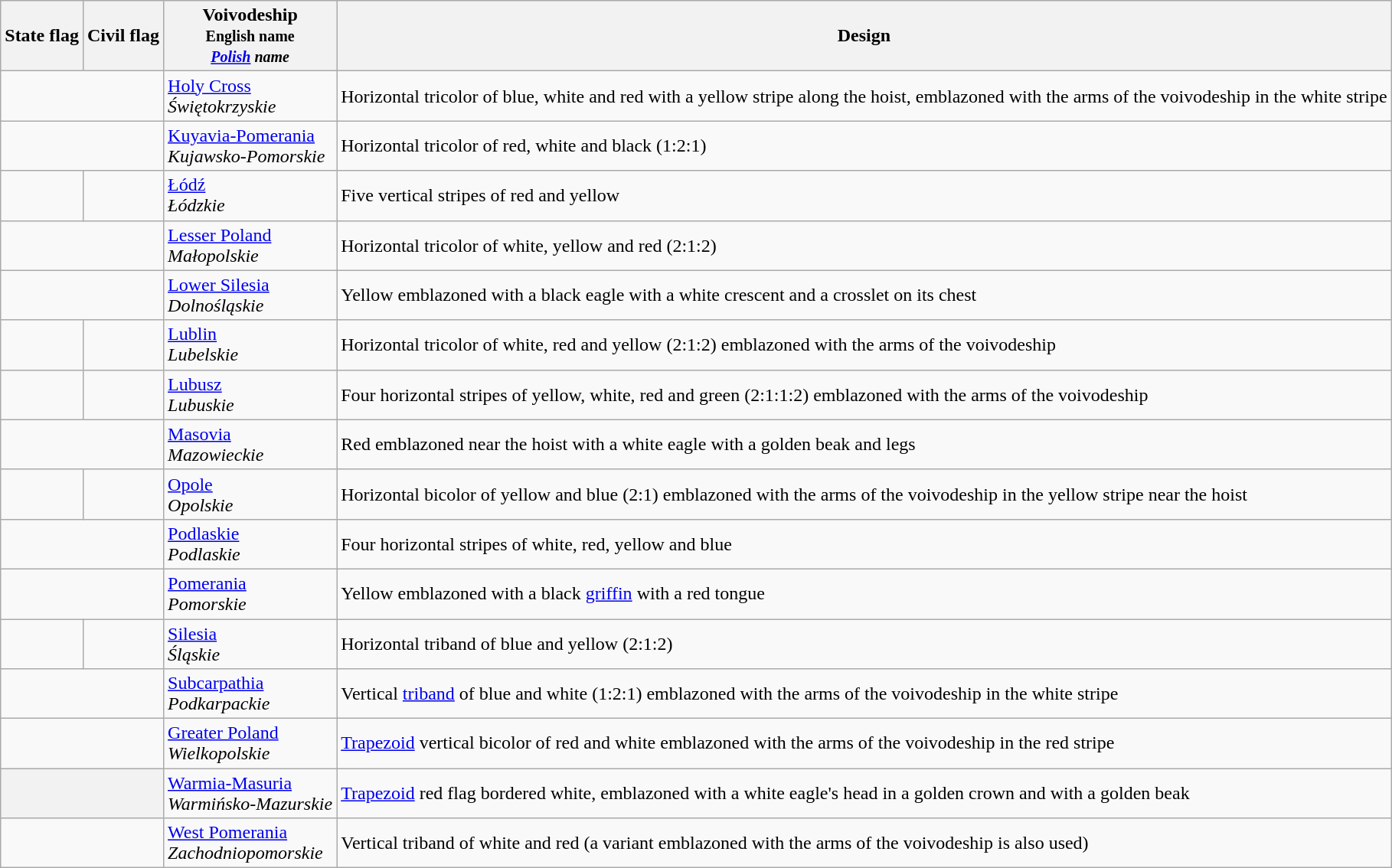<table class="wikitable">
<tr>
<th>State flag</th>
<th>Civil flag</th>
<th>Voivodeship <br> <small>English name <br> <em><a href='#'>Polish</a> name</em></small></th>
<th>Design</th>
</tr>
<tr>
<td colspan="2"></td>
<td><a href='#'>Holy Cross</a> <br> <em>Świętokrzyskie</em></td>
<td>Horizontal tricolor of blue, white and red with a yellow stripe along the hoist, emblazoned with the arms of the voivodeship in the white stripe</td>
</tr>
<tr>
<td colspan="2"></td>
<td><a href='#'>Kuyavia-Pomerania</a> <br> <em>Kujawsko-Pomorskie</em></td>
<td>Horizontal tricolor of red, white and black (1:2:1)</td>
</tr>
<tr>
<td></td>
<td></td>
<td><a href='#'>Łódź</a> <br> <em>Łódzkie</em></td>
<td>Five vertical stripes of red and yellow</td>
</tr>
<tr>
<td colspan="2"></td>
<td><a href='#'>Lesser Poland</a> <br> <em>Małopolskie</em></td>
<td>Horizontal tricolor of white, yellow and red (2:1:2)</td>
</tr>
<tr>
<td colspan="2"></td>
<td><a href='#'>Lower Silesia</a> <br> <em>Dolnośląskie</em></td>
<td>Yellow emblazoned with a black eagle with a white crescent and a crosslet on its chest</td>
</tr>
<tr>
<td></td>
<td></td>
<td><a href='#'>Lublin</a> <br> <em>Lubelskie</em></td>
<td>Horizontal tricolor of white, red and yellow (2:1:2) emblazoned with the arms of the voivodeship</td>
</tr>
<tr>
<td></td>
<td></td>
<td><a href='#'>Lubusz</a> <br> <em>Lubuskie</em></td>
<td>Four horizontal stripes of yellow, white, red and green (2:1:1:2) emblazoned with the arms of the voivodeship</td>
</tr>
<tr>
<td colspan="2"></td>
<td><a href='#'>Masovia</a> <br> <em>Mazowieckie</em></td>
<td>Red emblazoned near the hoist with a white eagle with a golden beak and legs</td>
</tr>
<tr>
<td></td>
<td></td>
<td><a href='#'>Opole</a> <br> <em>Opolskie</em></td>
<td>Horizontal bicolor of yellow and blue (2:1) emblazoned with the arms of the voivodeship in the yellow stripe near the hoist</td>
</tr>
<tr>
<td colspan="2"></td>
<td><a href='#'>Podlaskie</a> <br> <em>Podlaskie</em></td>
<td>Four horizontal stripes of white, red, yellow and blue</td>
</tr>
<tr>
<td colspan="2"></td>
<td><a href='#'>Pomerania</a> <br> <em>Pomorskie</em></td>
<td>Yellow emblazoned with a black <a href='#'>griffin</a> with a red tongue</td>
</tr>
<tr>
<td></td>
<td></td>
<td><a href='#'>Silesia</a> <br> <em>Śląskie</em></td>
<td>Horizontal triband of blue and yellow (2:1:2)</td>
</tr>
<tr>
<td colspan="2"></td>
<td><a href='#'>Subcarpathia</a> <br> <em>Podkarpackie</em></td>
<td>Vertical <a href='#'>triband</a> of blue and white (1:2:1) emblazoned with the arms of the voivodeship in the white stripe</td>
</tr>
<tr>
<td colspan="2"></td>
<td><a href='#'>Greater Poland</a> <br> <em>Wielkopolskie</em></td>
<td><a href='#'>Trapezoid</a> vertical bicolor of red and white emblazoned with the arms of the voivodeship in the red stripe</td>
</tr>
<tr>
<th colspan="2"></th>
<td><a href='#'>Warmia-Masuria</a> <br> <em>Warmińsko-Mazurskie</em></td>
<td><a href='#'>Trapezoid</a> red flag bordered white, emblazoned with a white eagle's head in a golden crown and with a golden beak</td>
</tr>
<tr>
<td colspan="2"></td>
<td><a href='#'>West Pomerania</a> <br> <em>Zachodniopomorskie</em></td>
<td>Vertical triband of white and red (a variant emblazoned with the arms of the voivodeship is also used)</td>
</tr>
</table>
